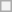<table class="wikitable" style="text-align:center">
<tr>
<th rowspan="4" colspan="2"></th>
</tr>
</table>
